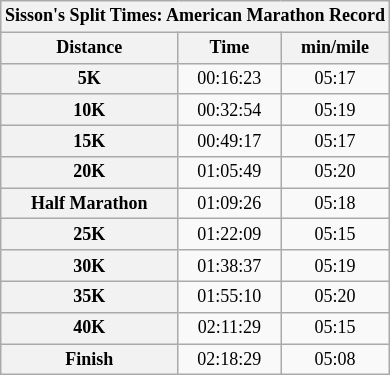<table class="wikitable plainrowheaders mw-collapsible mw-collapsed tpl-blanktable" style="font-size:75%">
<tr>
<th colspan="3">Sisson's Split Times: American Marathon Record</th>
</tr>
<tr>
<th scope="col">Distance</th>
<th scope="col">Time</th>
<th scope="col">min/mile</th>
</tr>
<tr>
<th scope="row">5K</th>
<td align=center>00:16:23</td>
<td align=center>05:17</td>
</tr>
<tr>
<th scope="row">10K</th>
<td align=center>00:32:54</td>
<td align=center>05:19</td>
</tr>
<tr>
<th scope="row">15K</th>
<td align=center>00:49:17</td>
<td align=center>05:17</td>
</tr>
<tr>
<th scope="row">20K</th>
<td align=center>01:05:49</td>
<td align=center>05:20</td>
</tr>
<tr>
<th scope="row">Half Marathon</th>
<td align=center>01:09:26</td>
<td align=center>05:18</td>
</tr>
<tr>
<th scope="row">25K</th>
<td align=center>01:22:09</td>
<td align=center>05:15</td>
</tr>
<tr>
<th scope="row">30K</th>
<td align=center>01:38:37</td>
<td align=center>05:19</td>
</tr>
<tr>
<th scope="row">35K</th>
<td align=center>01:55:10</td>
<td align=center>05:20</td>
</tr>
<tr>
<th scope="row">40K</th>
<td align=center>02:11:29</td>
<td align=center>05:15</td>
</tr>
<tr>
<th scope="row">Finish</th>
<td align=center>02:18:29</td>
<td align=center>05:08</td>
</tr>
</table>
